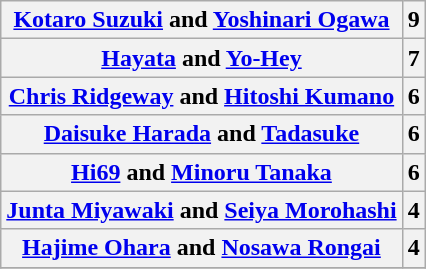<table class="wikitable" style="text-align:left; margin: 1em auto 1em auto">
<tr>
<th><a href='#'>Kotaro Suzuki</a> and <a href='#'>Yoshinari Ogawa</a> </th>
<th>9</th>
</tr>
<tr>
<th><a href='#'>Hayata</a> and <a href='#'>Yo-Hey</a></th>
<th>7</th>
</tr>
<tr>
<th><a href='#'>Chris Ridgeway</a> and <a href='#'>Hitoshi Kumano</a></th>
<th>6</th>
</tr>
<tr>
<th><a href='#'>Daisuke Harada</a> and <a href='#'>Tadasuke</a></th>
<th>6</th>
</tr>
<tr>
<th><a href='#'>Hi69</a> and <a href='#'>Minoru Tanaka</a></th>
<th>6</th>
</tr>
<tr>
<th><a href='#'>Junta Miyawaki</a> and <a href='#'>Seiya Morohashi</a></th>
<th>4</th>
</tr>
<tr>
<th><a href='#'>Hajime Ohara</a> and <a href='#'>Nosawa Rongai</a></th>
<th>4</th>
</tr>
<tr>
</tr>
</table>
